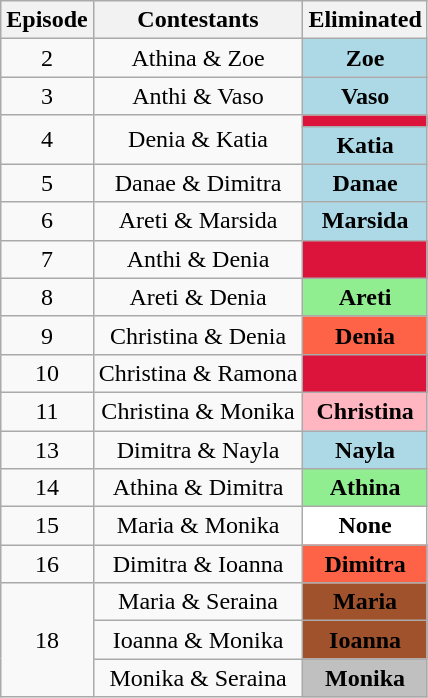<table class="wikitable" border="2" style="text-align:center">
<tr>
<th>Episode</th>
<th>Contestants</th>
<th>Eliminated</th>
</tr>
<tr>
<td>2</td>
<td>Athina & Zoe</td>
<td style="background:lightblue"><strong>Zoe </strong></td>
</tr>
<tr>
<td>3</td>
<td>Anthi & Vaso</td>
<td style="background:lightblue"><strong>Vaso</strong></td>
</tr>
<tr>
<td rowspan=2>4</td>
<td Rowspan=2>Denia & Katia</td>
<td style="background:Crimson"><strong></strong></td>
</tr>
<tr>
<td style="background:lightblue"><strong>Katia</strong></td>
</tr>
<tr>
<td>5</td>
<td>Danae & Dimitra</td>
<td style="background:lightblue"><strong>Danae</strong></td>
</tr>
<tr>
<td>6</td>
<td>Areti & Marsida</td>
<td style="background:lightblue"><strong>Marsida</strong></td>
</tr>
<tr>
<td>7</td>
<td>Anthi & Denia</td>
<td style="background:Crimson"><strong></strong></td>
</tr>
<tr>
<td>8</td>
<td>Areti & Denia</td>
<td style="background:lightgreen"><strong>Areti</strong></td>
</tr>
<tr>
<td>9</td>
<td>Christina & Denia</td>
<td style="background:Tomato"><strong>Denia</strong></td>
</tr>
<tr>
<td>10</td>
<td>Christina & Ramona</td>
<td style="background:Crimson"><strong></strong></td>
</tr>
<tr>
<td>11</td>
<td>Christina & Monika</td>
<td style="background:lightpink"><strong>Christina</strong></td>
</tr>
<tr>
<td>13</td>
<td>Dimitra & Nayla</td>
<td style="background:lightblue"><strong>Nayla</strong></td>
</tr>
<tr>
<td>14</td>
<td>Athina & Dimitra</td>
<td style="background:lightgreen"><strong>Athina</strong></td>
</tr>
<tr>
<td>15</td>
<td>Maria & Monika</td>
<td style="background:White"><strong>None</strong></td>
</tr>
<tr>
<td>16</td>
<td>Dimitra & Ioanna</td>
<td style="background:tomato"><strong>Dimitra</strong></td>
</tr>
<tr>
<td rowspan=3>18</td>
<td>Maria & Seraina</td>
<td style="background:sienna"><strong>Maria</strong></td>
</tr>
<tr>
<td>Ioanna & Monika</td>
<td style="background:sienna"><strong>Ioanna</strong></td>
</tr>
<tr>
<td>Monika & Seraina</td>
<td style="background:silver"><strong>Monika</strong></td>
</tr>
</table>
